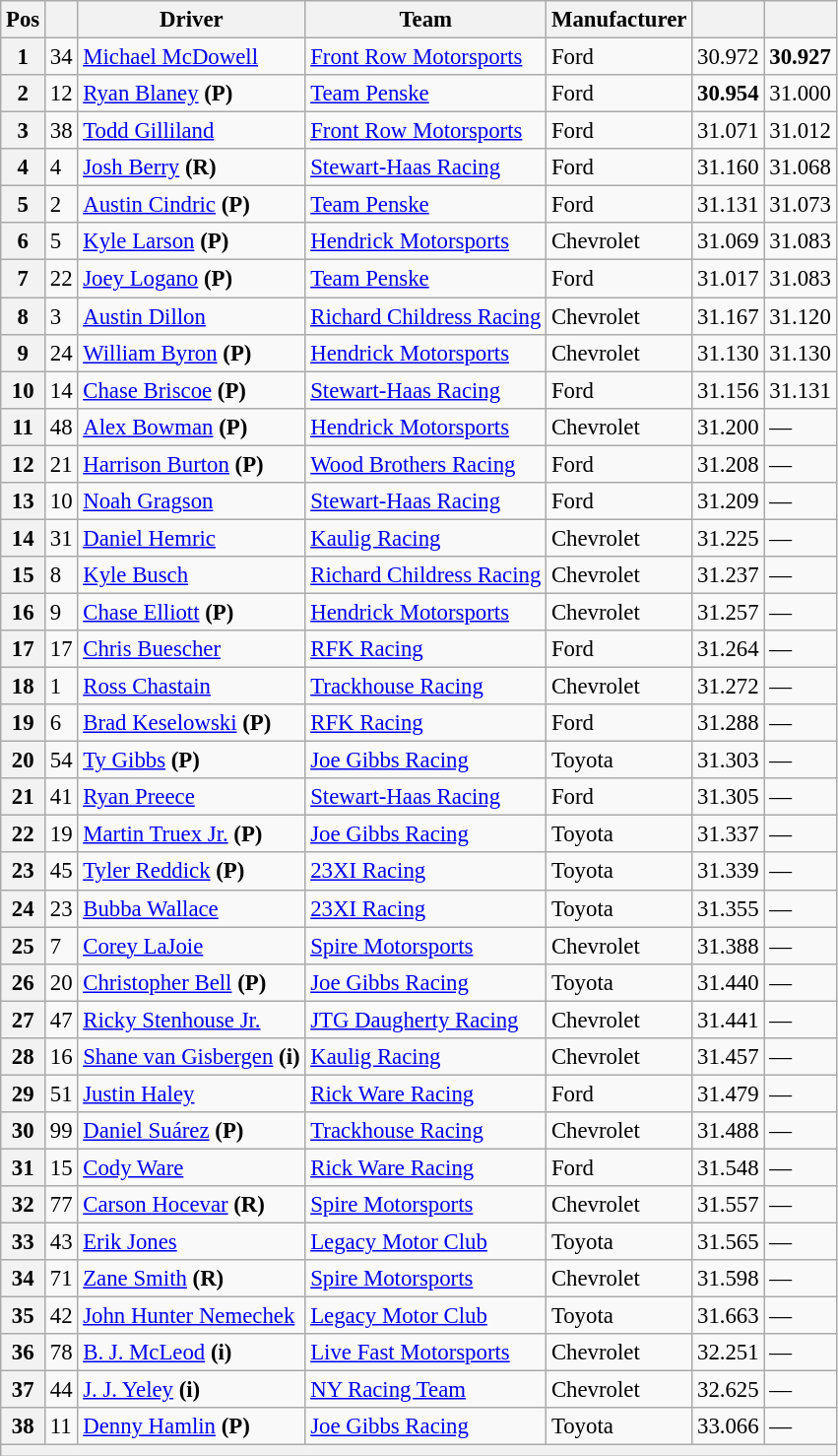<table class="wikitable" style="font-size:95%">
<tr>
<th>Pos</th>
<th></th>
<th>Driver</th>
<th>Team</th>
<th>Manufacturer</th>
<th></th>
<th></th>
</tr>
<tr>
<th>1</th>
<td>34</td>
<td><a href='#'>Michael McDowell</a></td>
<td><a href='#'>Front Row Motorsports</a></td>
<td>Ford</td>
<td>30.972</td>
<td><strong>30.927</strong></td>
</tr>
<tr>
<th>2</th>
<td>12</td>
<td><a href='#'>Ryan Blaney</a> <strong>(P)</strong></td>
<td><a href='#'>Team Penske</a></td>
<td>Ford</td>
<td><strong>30.954</strong></td>
<td>31.000</td>
</tr>
<tr>
<th>3</th>
<td>38</td>
<td><a href='#'>Todd Gilliland</a></td>
<td><a href='#'>Front Row Motorsports</a></td>
<td>Ford</td>
<td>31.071</td>
<td>31.012</td>
</tr>
<tr>
<th>4</th>
<td>4</td>
<td><a href='#'>Josh Berry</a> <strong>(R)</strong></td>
<td><a href='#'>Stewart-Haas Racing</a></td>
<td>Ford</td>
<td>31.160</td>
<td>31.068</td>
</tr>
<tr>
<th>5</th>
<td>2</td>
<td><a href='#'>Austin Cindric</a> <strong>(P)</strong></td>
<td><a href='#'>Team Penske</a></td>
<td>Ford</td>
<td>31.131</td>
<td>31.073</td>
</tr>
<tr>
<th>6</th>
<td>5</td>
<td><a href='#'>Kyle Larson</a> <strong>(P)</strong></td>
<td><a href='#'>Hendrick Motorsports</a></td>
<td>Chevrolet</td>
<td>31.069</td>
<td>31.083</td>
</tr>
<tr>
<th>7</th>
<td>22</td>
<td><a href='#'>Joey Logano</a> <strong>(P)</strong></td>
<td><a href='#'>Team Penske</a></td>
<td>Ford</td>
<td>31.017</td>
<td>31.083</td>
</tr>
<tr>
<th>8</th>
<td>3</td>
<td><a href='#'>Austin Dillon</a></td>
<td><a href='#'>Richard Childress Racing</a></td>
<td>Chevrolet</td>
<td>31.167</td>
<td>31.120</td>
</tr>
<tr>
<th>9</th>
<td>24</td>
<td><a href='#'>William Byron</a> <strong>(P)</strong></td>
<td><a href='#'>Hendrick Motorsports</a></td>
<td>Chevrolet</td>
<td>31.130</td>
<td>31.130</td>
</tr>
<tr>
<th>10</th>
<td>14</td>
<td><a href='#'>Chase Briscoe</a> <strong>(P)</strong></td>
<td><a href='#'>Stewart-Haas Racing</a></td>
<td>Ford</td>
<td>31.156</td>
<td>31.131</td>
</tr>
<tr>
<th>11</th>
<td>48</td>
<td><a href='#'>Alex Bowman</a> <strong>(P)</strong></td>
<td><a href='#'>Hendrick Motorsports</a></td>
<td>Chevrolet</td>
<td>31.200</td>
<td>—</td>
</tr>
<tr>
<th>12</th>
<td>21</td>
<td><a href='#'>Harrison Burton</a> <strong>(P)</strong></td>
<td><a href='#'>Wood Brothers Racing</a></td>
<td>Ford</td>
<td>31.208</td>
<td>—</td>
</tr>
<tr>
<th>13</th>
<td>10</td>
<td><a href='#'>Noah Gragson</a></td>
<td><a href='#'>Stewart-Haas Racing</a></td>
<td>Ford</td>
<td>31.209</td>
<td>—</td>
</tr>
<tr>
<th>14</th>
<td>31</td>
<td><a href='#'>Daniel Hemric</a></td>
<td><a href='#'>Kaulig Racing</a></td>
<td>Chevrolet</td>
<td>31.225</td>
<td>—</td>
</tr>
<tr>
<th>15</th>
<td>8</td>
<td><a href='#'>Kyle Busch</a></td>
<td><a href='#'>Richard Childress Racing</a></td>
<td>Chevrolet</td>
<td>31.237</td>
<td>—</td>
</tr>
<tr>
<th>16</th>
<td>9</td>
<td><a href='#'>Chase Elliott</a> <strong>(P)</strong></td>
<td><a href='#'>Hendrick Motorsports</a></td>
<td>Chevrolet</td>
<td>31.257</td>
<td>—</td>
</tr>
<tr>
<th>17</th>
<td>17</td>
<td><a href='#'>Chris Buescher</a></td>
<td><a href='#'>RFK Racing</a></td>
<td>Ford</td>
<td>31.264</td>
<td>—</td>
</tr>
<tr>
<th>18</th>
<td>1</td>
<td><a href='#'>Ross Chastain</a></td>
<td><a href='#'>Trackhouse Racing</a></td>
<td>Chevrolet</td>
<td>31.272</td>
<td>—</td>
</tr>
<tr>
<th>19</th>
<td>6</td>
<td><a href='#'>Brad Keselowski</a> <strong>(P)</strong></td>
<td><a href='#'>RFK Racing</a></td>
<td>Ford</td>
<td>31.288</td>
<td>—</td>
</tr>
<tr>
<th>20</th>
<td>54</td>
<td><a href='#'>Ty Gibbs</a> <strong>(P)</strong></td>
<td><a href='#'>Joe Gibbs Racing</a></td>
<td>Toyota</td>
<td>31.303</td>
<td>—</td>
</tr>
<tr>
<th>21</th>
<td>41</td>
<td><a href='#'>Ryan Preece</a></td>
<td><a href='#'>Stewart-Haas Racing</a></td>
<td>Ford</td>
<td>31.305</td>
<td>—</td>
</tr>
<tr>
<th>22</th>
<td>19</td>
<td><a href='#'>Martin Truex Jr.</a> <strong>(P)</strong></td>
<td><a href='#'>Joe Gibbs Racing</a></td>
<td>Toyota</td>
<td>31.337</td>
<td>—</td>
</tr>
<tr>
<th>23</th>
<td>45</td>
<td><a href='#'>Tyler Reddick</a> <strong>(P)</strong></td>
<td><a href='#'>23XI Racing</a></td>
<td>Toyota</td>
<td>31.339</td>
<td>—</td>
</tr>
<tr>
<th>24</th>
<td>23</td>
<td><a href='#'>Bubba Wallace</a></td>
<td><a href='#'>23XI Racing</a></td>
<td>Toyota</td>
<td>31.355</td>
<td>—</td>
</tr>
<tr>
<th>25</th>
<td>7</td>
<td><a href='#'>Corey LaJoie</a></td>
<td><a href='#'>Spire Motorsports</a></td>
<td>Chevrolet</td>
<td>31.388</td>
<td>—</td>
</tr>
<tr>
<th>26</th>
<td>20</td>
<td><a href='#'>Christopher Bell</a> <strong>(P)</strong></td>
<td><a href='#'>Joe Gibbs Racing</a></td>
<td>Toyota</td>
<td>31.440</td>
<td>—</td>
</tr>
<tr>
<th>27</th>
<td>47</td>
<td><a href='#'>Ricky Stenhouse Jr.</a></td>
<td><a href='#'>JTG Daugherty Racing</a></td>
<td>Chevrolet</td>
<td>31.441</td>
<td>—</td>
</tr>
<tr>
<th>28</th>
<td>16</td>
<td><a href='#'>Shane van Gisbergen</a> <strong>(i)</strong></td>
<td><a href='#'>Kaulig Racing</a></td>
<td>Chevrolet</td>
<td>31.457</td>
<td>—</td>
</tr>
<tr>
<th>29</th>
<td>51</td>
<td><a href='#'>Justin Haley</a></td>
<td><a href='#'>Rick Ware Racing</a></td>
<td>Ford</td>
<td>31.479</td>
<td>—</td>
</tr>
<tr>
<th>30</th>
<td>99</td>
<td><a href='#'>Daniel Suárez</a> <strong>(P)</strong></td>
<td><a href='#'>Trackhouse Racing</a></td>
<td>Chevrolet</td>
<td>31.488</td>
<td>—</td>
</tr>
<tr>
<th>31</th>
<td>15</td>
<td><a href='#'>Cody Ware</a></td>
<td><a href='#'>Rick Ware Racing</a></td>
<td>Ford</td>
<td>31.548</td>
<td>—</td>
</tr>
<tr>
<th>32</th>
<td>77</td>
<td><a href='#'>Carson Hocevar</a> <strong>(R)</strong></td>
<td><a href='#'>Spire Motorsports</a></td>
<td>Chevrolet</td>
<td>31.557</td>
<td>—</td>
</tr>
<tr>
<th>33</th>
<td>43</td>
<td><a href='#'>Erik Jones</a></td>
<td><a href='#'>Legacy Motor Club</a></td>
<td>Toyota</td>
<td>31.565</td>
<td>—</td>
</tr>
<tr>
<th>34</th>
<td>71</td>
<td><a href='#'>Zane Smith</a> <strong>(R)</strong></td>
<td><a href='#'>Spire Motorsports</a></td>
<td>Chevrolet</td>
<td>31.598</td>
<td>—</td>
</tr>
<tr>
<th>35</th>
<td>42</td>
<td><a href='#'>John Hunter Nemechek</a></td>
<td><a href='#'>Legacy Motor Club</a></td>
<td>Toyota</td>
<td>31.663</td>
<td>—</td>
</tr>
<tr>
<th>36</th>
<td>78</td>
<td><a href='#'>B. J. McLeod</a> <strong>(i)</strong></td>
<td><a href='#'>Live Fast Motorsports</a></td>
<td>Chevrolet</td>
<td>32.251</td>
<td>—</td>
</tr>
<tr>
<th>37</th>
<td>44</td>
<td><a href='#'>J. J. Yeley</a> <strong>(i)</strong></td>
<td><a href='#'>NY Racing Team</a></td>
<td>Chevrolet</td>
<td>32.625</td>
<td>—</td>
</tr>
<tr>
<th>38</th>
<td>11</td>
<td><a href='#'>Denny Hamlin</a> <strong>(P)</strong></td>
<td><a href='#'>Joe Gibbs Racing</a></td>
<td>Toyota</td>
<td>33.066</td>
<td>—</td>
</tr>
<tr>
<th colspan="7"></th>
</tr>
</table>
